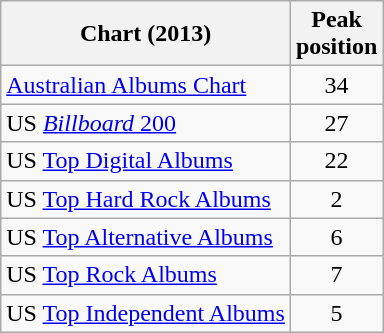<table class="wikitable sortable">
<tr>
<th>Chart (2013)</th>
<th>Peak<br>position</th>
</tr>
<tr>
<td><a href='#'>Australian Albums Chart</a></td>
<td style="text-align:center;">34</td>
</tr>
<tr>
<td>US <a href='#'><em>Billboard</em> 200</a></td>
<td style="text-align:center;">27</td>
</tr>
<tr>
<td>US <a href='#'>Top Digital Albums</a></td>
<td style="text-align:center;">22</td>
</tr>
<tr>
<td>US <a href='#'>Top Hard Rock Albums</a></td>
<td style="text-align:center;">2</td>
</tr>
<tr>
<td>US <a href='#'>Top Alternative Albums</a></td>
<td style="text-align:center;">6</td>
</tr>
<tr>
<td>US <a href='#'>Top Rock Albums</a></td>
<td style="text-align:center;">7</td>
</tr>
<tr>
<td>US <a href='#'>Top Independent Albums</a></td>
<td style="text-align:center;">5</td>
</tr>
</table>
